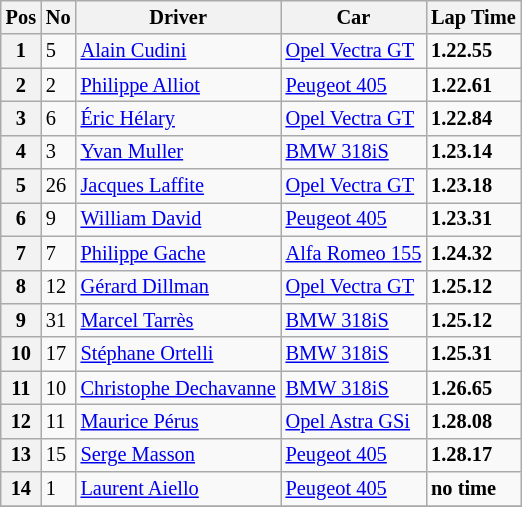<table class="wikitable" style="font-size: 85%;">
<tr>
<th>Pos</th>
<th>No</th>
<th>Driver</th>
<th>Car</th>
<th>Lap Time</th>
</tr>
<tr>
<th>1</th>
<td>5</td>
<td> <a href='#'>Alain Cudini</a></td>
<td><a href='#'> Opel Vectra GT</a></td>
<td><strong>1.22.55</strong></td>
</tr>
<tr>
<th>2</th>
<td>2</td>
<td> <a href='#'>Philippe Alliot</a></td>
<td><a href='#'>Peugeot 405</a></td>
<td><strong>1.22.61</strong></td>
</tr>
<tr>
<th>3</th>
<td>6</td>
<td> <a href='#'>Éric Hélary</a></td>
<td><a href='#'> Opel Vectra GT</a></td>
<td><strong>1.22.84</strong></td>
</tr>
<tr>
<th>4</th>
<td>3</td>
<td> <a href='#'>Yvan Muller</a></td>
<td><a href='#'>BMW 318iS</a></td>
<td><strong>1.23.14</strong></td>
</tr>
<tr>
<th>5</th>
<td>26</td>
<td> <a href='#'>Jacques Laffite</a></td>
<td><a href='#'> Opel Vectra GT</a></td>
<td><strong>1.23.18</strong></td>
</tr>
<tr>
<th>6</th>
<td>9</td>
<td> <a href='#'>William David</a></td>
<td><a href='#'>Peugeot 405</a></td>
<td><strong>1.23.31</strong></td>
</tr>
<tr>
<th>7</th>
<td>7</td>
<td> <a href='#'>Philippe Gache</a></td>
<td><a href='#'>Alfa Romeo 155</a></td>
<td><strong>1.24.32</strong></td>
</tr>
<tr>
<th>8</th>
<td>12</td>
<td> <a href='#'>Gérard Dillman</a></td>
<td><a href='#'> Opel Vectra GT</a></td>
<td><strong>1.25.12</strong></td>
</tr>
<tr>
<th>9</th>
<td>31</td>
<td> <a href='#'>Marcel Tarrès</a></td>
<td><a href='#'>BMW 318iS</a></td>
<td><strong>1.25.12</strong></td>
</tr>
<tr>
<th>10</th>
<td>17</td>
<td> <a href='#'>Stéphane Ortelli</a></td>
<td><a href='#'>BMW 318iS</a></td>
<td><strong>1.25.31</strong></td>
</tr>
<tr>
<th>11</th>
<td>10</td>
<td> <a href='#'>Christophe Dechavanne</a></td>
<td><a href='#'>BMW 318iS</a></td>
<td><strong>1.26.65</strong></td>
</tr>
<tr>
<th>12</th>
<td>11</td>
<td> <a href='#'>Maurice Pérus</a></td>
<td><a href='#'>Opel Astra GSi</a></td>
<td><strong>1.28.08</strong></td>
</tr>
<tr>
<th>13</th>
<td>15</td>
<td> <a href='#'>Serge Masson</a></td>
<td><a href='#'>Peugeot 405</a></td>
<td><strong>1.28.17</strong></td>
</tr>
<tr>
<th>14</th>
<td>1</td>
<td> <a href='#'>Laurent Aiello</a></td>
<td><a href='#'>Peugeot 405</a></td>
<td><strong>no time</strong></td>
</tr>
<tr>
</tr>
</table>
